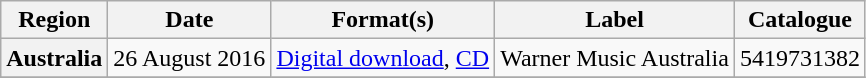<table class="wikitable plainrowheaders">
<tr>
<th scope="col">Region</th>
<th scope="col">Date</th>
<th scope="col">Format(s)</th>
<th scope="col">Label</th>
<th scope="col">Catalogue</th>
</tr>
<tr>
<th scope="row">Australia</th>
<td>26 August 2016</td>
<td><a href='#'>Digital download</a>, <a href='#'>CD</a></td>
<td>Warner Music Australia</td>
<td>5419731382</td>
</tr>
<tr>
</tr>
</table>
